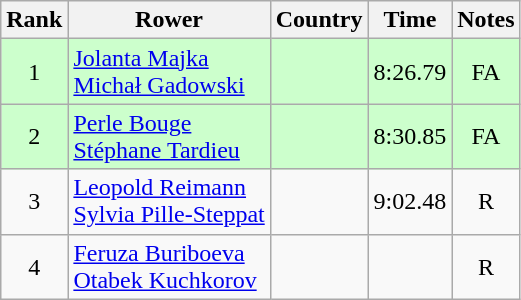<table class="wikitable" style="text-align:center">
<tr>
<th>Rank</th>
<th>Rower</th>
<th>Country</th>
<th>Time</th>
<th>Notes</th>
</tr>
<tr bgcolor=ccffcc>
<td>1</td>
<td align="left"><a href='#'>Jolanta Majka</a><br><a href='#'>Michał Gadowski</a></td>
<td align="left"></td>
<td>8:26.79</td>
<td>FA</td>
</tr>
<tr bgcolor=ccffcc>
<td>2</td>
<td align="left"><a href='#'>Perle Bouge</a><br><a href='#'>Stéphane Tardieu</a></td>
<td align="left"></td>
<td>8:30.85</td>
<td>FA</td>
</tr>
<tr>
<td>3</td>
<td align="left"><a href='#'>Leopold Reimann</a><br><a href='#'>Sylvia Pille-Steppat</a></td>
<td align="left"></td>
<td>9:02.48</td>
<td>R</td>
</tr>
<tr>
<td>4</td>
<td align="left"><a href='#'>Feruza Buriboeva</a><br><a href='#'>Otabek Kuchkorov</a></td>
<td align="left"></td>
<td></td>
<td>R</td>
</tr>
</table>
